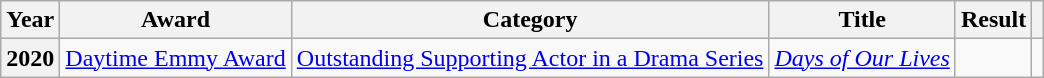<table class="wikitable sortable plainrowheaders">
<tr>
<th scope="col">Year</th>
<th scope="col">Award</th>
<th scope="col">Category</th>
<th scope="col" class="unsortable">Title</th>
<th scope="col">Result</th>
<th scope="col" class="unsortable"></th>
</tr>
<tr>
<th scope="row" style="text-align:center;">2020</th>
<td><a href='#'>Daytime Emmy Award</a></td>
<td><a href='#'>Outstanding Supporting Actor in a Drama Series</a></td>
<td><em><a href='#'>Days of Our Lives</a></em></td>
<td></td>
<td style="text-align:center;"></td>
</tr>
</table>
